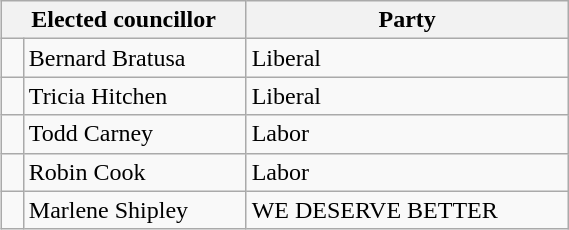<table class="wikitable" style="float:right;clear:right;width:30%">
<tr>
<th colspan="2">Elected councillor</th>
<th>Party</th>
</tr>
<tr>
<td> </td>
<td>Bernard Bratusa</td>
<td>Liberal</td>
</tr>
<tr>
<td> </td>
<td>Tricia Hitchen</td>
<td>Liberal</td>
</tr>
<tr>
<td> </td>
<td>Todd Carney</td>
<td>Labor</td>
</tr>
<tr>
<td> </td>
<td>Robin Cook</td>
<td>Labor</td>
</tr>
<tr>
<td> </td>
<td>Marlene Shipley</td>
<td>WE DESERVE BETTER</td>
</tr>
</table>
